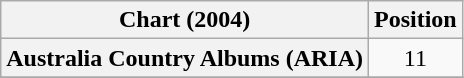<table class="wikitable sortable plainrowheaders" style="text-align:center">
<tr>
<th scope="col">Chart (2004)</th>
<th scope="col">Position</th>
</tr>
<tr>
<th scope="row">Australia Country Albums (ARIA) </th>
<td>11</td>
</tr>
<tr>
</tr>
</table>
